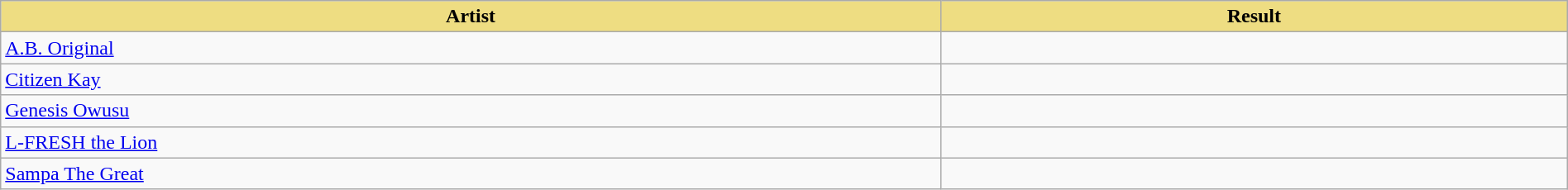<table class="wikitable" width=100%>
<tr>
<th style="width:15%;background:#EEDD82;">Artist</th>
<th style="width:10%;background:#EEDD82;">Result</th>
</tr>
<tr>
<td><a href='#'>A.B. Original</a></td>
<td></td>
</tr>
<tr>
<td><a href='#'>Citizen Kay</a></td>
<td></td>
</tr>
<tr>
<td><a href='#'>Genesis Owusu</a></td>
<td></td>
</tr>
<tr>
<td><a href='#'>L-FRESH the Lion</a></td>
<td></td>
</tr>
<tr>
<td><a href='#'>Sampa The Great</a></td>
<td></td>
</tr>
</table>
